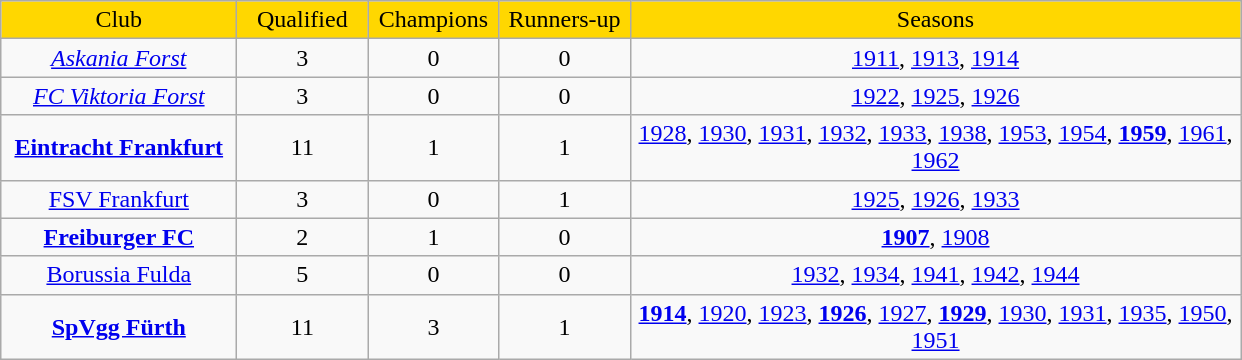<table class="wikitable sortable">
<tr align="center" bgcolor="#FFD700">
<td width="150">Club</td>
<td width="80">Qualified</td>
<td width="80">Champions</td>
<td width="80">Runners-up</td>
<td width="400">Seasons</td>
</tr>
<tr align="center">
<td><em><a href='#'>Askania Forst</a></em></td>
<td>3</td>
<td>0</td>
<td>0</td>
<td><a href='#'>1911</a>, <a href='#'>1913</a>, <a href='#'>1914</a></td>
</tr>
<tr align="center">
<td><em><a href='#'>FC Viktoria Forst</a></em></td>
<td>3</td>
<td>0</td>
<td>0</td>
<td><a href='#'>1922</a>, <a href='#'>1925</a>, <a href='#'>1926</a></td>
</tr>
<tr align="center">
<td><strong><a href='#'>Eintracht Frankfurt</a></strong></td>
<td>11</td>
<td>1</td>
<td>1</td>
<td><a href='#'>1928</a>, <a href='#'>1930</a>, <a href='#'>1931</a>, <a href='#'>1932</a>, <a href='#'>1933</a>, <a href='#'>1938</a>, <a href='#'>1953</a>, <a href='#'>1954</a>, <strong><a href='#'>1959</a></strong>, <a href='#'>1961</a>, <a href='#'>1962</a></td>
</tr>
<tr align="center">
<td><a href='#'>FSV Frankfurt</a></td>
<td>3</td>
<td>0</td>
<td>1</td>
<td><a href='#'>1925</a>, <a href='#'>1926</a>, <a href='#'>1933</a></td>
</tr>
<tr align="center">
<td><strong><a href='#'>Freiburger FC</a></strong></td>
<td>2</td>
<td>1</td>
<td>0</td>
<td><strong><a href='#'>1907</a></strong>, <a href='#'>1908</a></td>
</tr>
<tr align="center">
<td><a href='#'>Borussia Fulda</a></td>
<td>5</td>
<td>0</td>
<td>0</td>
<td><a href='#'>1932</a>, <a href='#'>1934</a>, <a href='#'>1941</a>, <a href='#'>1942</a>, <a href='#'>1944</a></td>
</tr>
<tr align="center">
<td><strong><a href='#'>SpVgg Fürth</a></strong></td>
<td>11</td>
<td>3</td>
<td>1</td>
<td><strong><a href='#'>1914</a></strong>, <a href='#'>1920</a>, <a href='#'>1923</a>, <strong><a href='#'>1926</a></strong>, <a href='#'>1927</a>, <strong><a href='#'>1929</a></strong>, <a href='#'>1930</a>, <a href='#'>1931</a>, <a href='#'>1935</a>, <a href='#'>1950</a>, <a href='#'>1951</a></td>
</tr>
</table>
